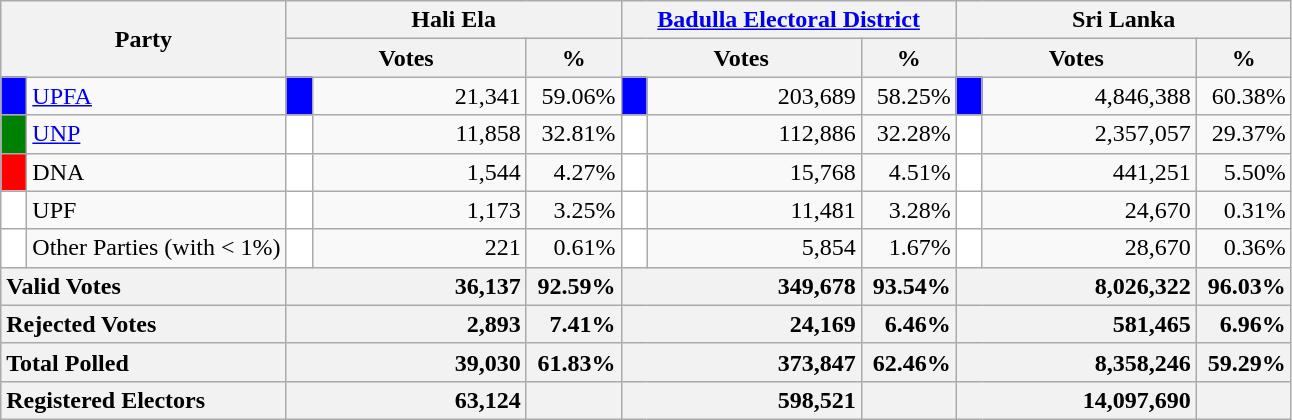<table class="wikitable">
<tr>
<th colspan="2" width="144px"rowspan="2">Party</th>
<th colspan="3" width="216px">Hali Ela</th>
<th colspan="3" width="216px"><a href='#'>Badulla Electoral District</a></th>
<th colspan="3" width="216px">Sri Lanka</th>
</tr>
<tr>
<th colspan="2" width="144px">Votes</th>
<th>%</th>
<th colspan="2" width="144px">Votes</th>
<th>%</th>
<th colspan="2" width="144px">Votes</th>
<th>%</th>
</tr>
<tr>
<td style="background-color:blue;" width="10px"></td>
<td style="text-align:left;"><a href='#'>UPFA</a></td>
<td style="background-color:blue;" width="10px"></td>
<td style="text-align:right;">21,341</td>
<td style="text-align:right;">59.06%</td>
<td style="background-color:blue;" width="10px"></td>
<td style="text-align:right;">203,689</td>
<td style="text-align:right;">58.25%</td>
<td style="background-color:blue;" width="10px"></td>
<td style="text-align:right;">4,846,388</td>
<td style="text-align:right;">60.38%</td>
</tr>
<tr>
<td style="background-color:green;" width="10px"></td>
<td style="text-align:left;"><a href='#'>UNP</a></td>
<td style="background-color:white;" width="10px"></td>
<td style="text-align:right;">11,858</td>
<td style="text-align:right;">32.81%</td>
<td style="background-color:white;" width="10px"></td>
<td style="text-align:right;">112,886</td>
<td style="text-align:right;">32.28%</td>
<td style="background-color:white;" width="10px"></td>
<td style="text-align:right;">2,357,057</td>
<td style="text-align:right;">29.37%</td>
</tr>
<tr>
<td style="background-color:red;" width="10px"></td>
<td style="text-align:left;">DNA</td>
<td style="background-color:white;" width="10px"></td>
<td style="text-align:right;">1,544</td>
<td style="text-align:right;">4.27%</td>
<td style="background-color:white;" width="10px"></td>
<td style="text-align:right;">15,768</td>
<td style="text-align:right;">4.51%</td>
<td style="background-color:white;" width="10px"></td>
<td style="text-align:right;">441,251</td>
<td style="text-align:right;">5.50%</td>
</tr>
<tr>
<td style="background-color:white;" width="10px"></td>
<td style="text-align:left;">UPF</td>
<td style="background-color:white;" width="10px"></td>
<td style="text-align:right;">1,173</td>
<td style="text-align:right;">3.25%</td>
<td style="background-color:white;" width="10px"></td>
<td style="text-align:right;">11,481</td>
<td style="text-align:right;">3.28%</td>
<td style="background-color:white;" width="10px"></td>
<td style="text-align:right;">24,670</td>
<td style="text-align:right;">0.31%</td>
</tr>
<tr>
<td style="background-color:white;" width="10px"></td>
<td style="text-align:left;">Other Parties (with < 1%)</td>
<td style="background-color:white;" width="10px"></td>
<td style="text-align:right;">221</td>
<td style="text-align:right;">0.61%</td>
<td style="background-color:white;" width="10px"></td>
<td style="text-align:right;">5,854</td>
<td style="text-align:right;">1.67%</td>
<td style="background-color:white;" width="10px"></td>
<td style="text-align:right;">28,670</td>
<td style="text-align:right;">0.36%</td>
</tr>
<tr>
<th colspan="2" width="144px"style="text-align:left;">Valid Votes</th>
<th style="text-align:right;"colspan="2" width="144px">36,137</th>
<th style="text-align:right;">92.59%</th>
<th style="text-align:right;"colspan="2" width="144px">349,678</th>
<th style="text-align:right;">93.54%</th>
<th style="text-align:right;"colspan="2" width="144px">8,026,322</th>
<th style="text-align:right;">96.03%</th>
</tr>
<tr>
<th colspan="2" width="144px"style="text-align:left;">Rejected Votes</th>
<th style="text-align:right;"colspan="2" width="144px">2,893</th>
<th style="text-align:right;">7.41%</th>
<th style="text-align:right;"colspan="2" width="144px">24,169</th>
<th style="text-align:right;">6.46%</th>
<th style="text-align:right;"colspan="2" width="144px">581,465</th>
<th style="text-align:right;">6.96%</th>
</tr>
<tr>
<th colspan="2" width="144px"style="text-align:left;">Total Polled</th>
<th style="text-align:right;"colspan="2" width="144px">39,030</th>
<th style="text-align:right;">61.83%</th>
<th style="text-align:right;"colspan="2" width="144px">373,847</th>
<th style="text-align:right;">62.46%</th>
<th style="text-align:right;"colspan="2" width="144px">8,358,246</th>
<th style="text-align:right;">59.29%</th>
</tr>
<tr>
<th colspan="2" width="144px"style="text-align:left;">Registered Electors</th>
<th style="text-align:right;"colspan="2" width="144px">63,124</th>
<th></th>
<th style="text-align:right;"colspan="2" width="144px">598,521</th>
<th></th>
<th style="text-align:right;"colspan="2" width="144px">14,097,690</th>
<th></th>
</tr>
</table>
